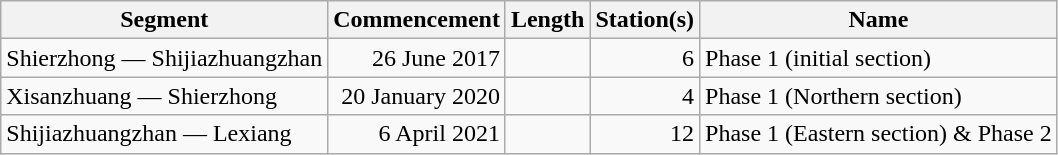<table class="wikitable" style="border-collapse: collapse; text-align: right;">
<tr>
<th>Segment</th>
<th>Commencement</th>
<th>Length</th>
<th>Station(s)</th>
<th>Name</th>
</tr>
<tr>
<td style="text-align: left;">Shierzhong — Shijiazhuangzhan</td>
<td>26 June 2017</td>
<td></td>
<td>6</td>
<td style="text-align: left;">Phase 1 (initial section)</td>
</tr>
<tr>
<td style="text-align: left;">Xisanzhuang — Shierzhong</td>
<td>20 January 2020</td>
<td></td>
<td>4</td>
<td style="text-align: left;">Phase 1 (Northern section)</td>
</tr>
<tr>
<td style="text-align: left;">Shijiazhuangzhan — Lexiang</td>
<td>6 April 2021</td>
<td></td>
<td>12</td>
<td style="text-align: left;">Phase 1 (Eastern section) & Phase 2</td>
</tr>
</table>
